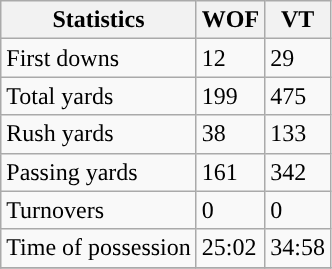<table class="wikitable" style="float: left;">
<tr>
<th>Statistics</th>
<th>WOF</th>
<th>VT</th>
</tr>
<tr>
<td>First downs</td>
<td>12</td>
<td>29</td>
</tr>
<tr>
<td>Total yards</td>
<td>199</td>
<td>475</td>
</tr>
<tr>
<td>Rush yards</td>
<td>38</td>
<td>133</td>
</tr>
<tr>
<td>Passing yards</td>
<td>161</td>
<td>342</td>
</tr>
<tr>
<td>Turnovers</td>
<td>0</td>
<td>0</td>
</tr>
<tr>
<td>Time of possession</td>
<td>25:02</td>
<td>34:58</td>
</tr>
<tr>
</tr>
</table>
